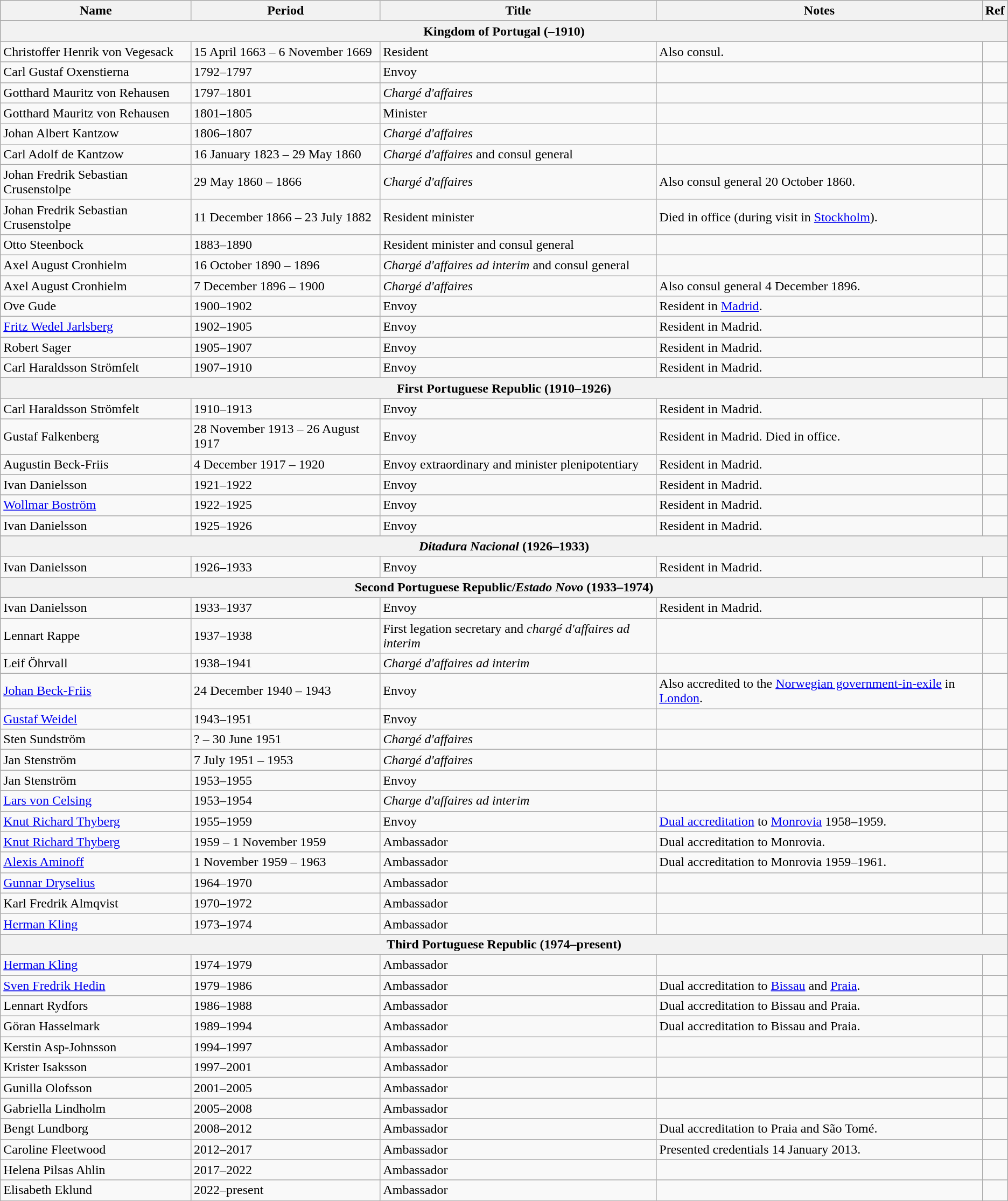<table class="wikitable">
<tr>
<th>Name</th>
<th>Period</th>
<th>Title</th>
<th>Notes</th>
<th>Ref</th>
</tr>
<tr>
</tr>
<tr style="text-align:center;">
<th colspan=5>Kingdom of Portugal (–1910)</th>
</tr>
<tr>
<td>Christoffer Henrik von Vegesack</td>
<td>15 April 1663 – 6 November 1669</td>
<td>Resident</td>
<td>Also consul.</td>
<td></td>
</tr>
<tr>
<td>Carl Gustaf Oxenstierna</td>
<td>1792–1797</td>
<td>Envoy</td>
<td></td>
<td></td>
</tr>
<tr>
<td>Gotthard Mauritz von Rehausen</td>
<td>1797–1801</td>
<td><em>Chargé d'affaires</em></td>
<td></td>
<td></td>
</tr>
<tr>
<td>Gotthard Mauritz von Rehausen</td>
<td>1801–1805</td>
<td>Minister</td>
<td></td>
<td></td>
</tr>
<tr>
<td>Johan Albert Kantzow</td>
<td>1806–1807</td>
<td><em>Chargé d'affaires</em></td>
<td></td>
<td></td>
</tr>
<tr>
<td>Carl Adolf de Kantzow</td>
<td>16 January 1823 – 29 May 1860</td>
<td><em>Chargé d'affaires</em> and consul general</td>
<td></td>
<td></td>
</tr>
<tr>
<td>Johan Fredrik Sebastian Crusenstolpe</td>
<td>29 May 1860 – 1866</td>
<td><em>Chargé d'affaires</em></td>
<td>Also consul general 20 October 1860.</td>
<td></td>
</tr>
<tr>
<td>Johan Fredrik Sebastian Crusenstolpe</td>
<td>11 December 1866 – 23 July 1882</td>
<td>Resident minister</td>
<td>Died in office (during visit in <a href='#'>Stockholm</a>).</td>
<td></td>
</tr>
<tr>
<td>Otto Steenbock</td>
<td>1883–1890</td>
<td>Resident minister and consul general</td>
<td></td>
<td></td>
</tr>
<tr>
<td>Axel August Cronhielm</td>
<td>16 October 1890 – 1896</td>
<td><em>Chargé d'affaires ad interim</em> and consul general</td>
<td></td>
<td></td>
</tr>
<tr>
<td>Axel August Cronhielm</td>
<td>7 December 1896 – 1900</td>
<td><em>Chargé d'affaires</em></td>
<td>Also consul general 4 December 1896.</td>
<td></td>
</tr>
<tr>
<td>Ove Gude</td>
<td>1900–1902</td>
<td>Envoy</td>
<td>Resident in <a href='#'>Madrid</a>.</td>
<td></td>
</tr>
<tr>
<td><a href='#'>Fritz Wedel Jarlsberg</a></td>
<td>1902–1905</td>
<td>Envoy</td>
<td>Resident in Madrid.</td>
<td></td>
</tr>
<tr>
<td>Robert Sager</td>
<td>1905–1907</td>
<td>Envoy</td>
<td>Resident in Madrid.</td>
<td></td>
</tr>
<tr>
<td>Carl Haraldsson Strömfelt</td>
<td>1907–1910</td>
<td>Envoy</td>
<td>Resident in Madrid.</td>
<td></td>
</tr>
<tr>
</tr>
<tr style="text-align:center;">
<th colspan=5>First Portuguese Republic (1910–1926)</th>
</tr>
<tr>
<td>Carl Haraldsson Strömfelt</td>
<td>1910–1913</td>
<td>Envoy</td>
<td>Resident in Madrid.</td>
<td></td>
</tr>
<tr>
<td>Gustaf Falkenberg</td>
<td>28 November 1913 – 26 August 1917</td>
<td>Envoy</td>
<td>Resident in Madrid. Died in office.</td>
<td></td>
</tr>
<tr>
<td>Augustin Beck-Friis</td>
<td>4 December 1917 – 1920</td>
<td>Envoy extraordinary and minister plenipotentiary</td>
<td>Resident in Madrid.</td>
<td></td>
</tr>
<tr>
<td>Ivan Danielsson</td>
<td>1921–1922</td>
<td>Envoy</td>
<td>Resident in Madrid.</td>
<td></td>
</tr>
<tr>
<td><a href='#'>Wollmar Boström</a></td>
<td>1922–1925</td>
<td>Envoy</td>
<td>Resident in Madrid.</td>
<td></td>
</tr>
<tr>
<td>Ivan Danielsson</td>
<td>1925–1926</td>
<td>Envoy</td>
<td>Resident in Madrid.</td>
<td></td>
</tr>
<tr>
</tr>
<tr style="text-align:center;">
<th colspan=5><em>Ditadura Nacional</em> (1926–1933)</th>
</tr>
<tr>
<td>Ivan Danielsson</td>
<td>1926–1933</td>
<td>Envoy</td>
<td>Resident in Madrid.</td>
<td></td>
</tr>
<tr>
</tr>
<tr style="text-align:center;">
<th colspan=5>Second Portuguese Republic/<em>Estado Novo</em> (1933–1974)</th>
</tr>
<tr>
<td>Ivan Danielsson</td>
<td>1933–1937</td>
<td>Envoy</td>
<td>Resident in Madrid.</td>
<td></td>
</tr>
<tr>
<td>Lennart Rappe</td>
<td>1937–1938</td>
<td>First legation secretary and <em>chargé d'affaires ad interim</em></td>
<td></td>
<td></td>
</tr>
<tr>
<td>Leif Öhrvall</td>
<td>1938–1941</td>
<td><em>Chargé d'affaires ad interim</em></td>
<td></td>
<td></td>
</tr>
<tr>
<td><a href='#'>Johan Beck-Friis</a></td>
<td>24 December 1940 – 1943</td>
<td>Envoy</td>
<td>Also accredited to the <a href='#'>Norwegian government-in-exile</a> in <a href='#'>London</a>.</td>
<td></td>
</tr>
<tr>
<td><a href='#'>Gustaf Weidel</a></td>
<td>1943–1951</td>
<td>Envoy</td>
<td></td>
<td></td>
</tr>
<tr>
<td>Sten Sundström</td>
<td>? – 30 June 1951</td>
<td><em>Chargé d'affaires</em></td>
<td></td>
<td></td>
</tr>
<tr>
<td>Jan Stenström</td>
<td>7 July 1951 – 1953</td>
<td><em>Chargé d'affaires</em></td>
<td></td>
<td></td>
</tr>
<tr>
<td>Jan Stenström</td>
<td>1953–1955</td>
<td>Envoy</td>
<td></td>
<td></td>
</tr>
<tr>
<td><a href='#'>Lars von Celsing</a></td>
<td>1953–1954</td>
<td><em>Charge d'affaires ad interim</em></td>
<td></td>
<td></td>
</tr>
<tr>
<td><a href='#'>Knut Richard Thyberg</a></td>
<td>1955–1959</td>
<td>Envoy</td>
<td><a href='#'>Dual accreditation</a> to <a href='#'>Monrovia</a> 1958–1959.</td>
<td></td>
</tr>
<tr>
<td><a href='#'>Knut Richard Thyberg</a></td>
<td>1959 – 1 November 1959</td>
<td>Ambassador</td>
<td>Dual accreditation to Monrovia.</td>
<td></td>
</tr>
<tr>
<td><a href='#'>Alexis Aminoff</a></td>
<td>1 November 1959 – 1963</td>
<td>Ambassador</td>
<td>Dual accreditation to Monrovia 1959–1961.</td>
<td></td>
</tr>
<tr>
<td><a href='#'>Gunnar Dryselius</a></td>
<td>1964–1970</td>
<td>Ambassador</td>
<td></td>
<td></td>
</tr>
<tr>
<td>Karl Fredrik Almqvist</td>
<td>1970–1972</td>
<td>Ambassador</td>
<td></td>
<td></td>
</tr>
<tr>
<td><a href='#'>Herman Kling</a></td>
<td>1973–1974</td>
<td>Ambassador</td>
<td></td>
<td></td>
</tr>
<tr>
</tr>
<tr style="text-align:center;">
<th colspan=5>Third Portuguese Republic (1974–present)</th>
</tr>
<tr>
<td><a href='#'>Herman Kling</a></td>
<td>1974–1979</td>
<td>Ambassador</td>
<td></td>
<td></td>
</tr>
<tr>
<td><a href='#'>Sven Fredrik Hedin</a></td>
<td>1979–1986</td>
<td>Ambassador</td>
<td>Dual accreditation to <a href='#'>Bissau</a> and <a href='#'>Praia</a>.</td>
<td></td>
</tr>
<tr>
<td>Lennart Rydfors</td>
<td>1986–1988</td>
<td>Ambassador</td>
<td>Dual accreditation to Bissau and Praia.</td>
<td></td>
</tr>
<tr>
<td>Göran Hasselmark</td>
<td>1989–1994</td>
<td>Ambassador</td>
<td>Dual accreditation to Bissau and Praia.</td>
<td></td>
</tr>
<tr>
<td>Kerstin Asp-Johnsson</td>
<td>1994–1997</td>
<td>Ambassador</td>
<td></td>
<td></td>
</tr>
<tr>
<td>Krister Isaksson</td>
<td>1997–2001</td>
<td>Ambassador</td>
<td></td>
<td></td>
</tr>
<tr>
<td>Gunilla Olofsson</td>
<td>2001–2005</td>
<td>Ambassador</td>
<td></td>
<td></td>
</tr>
<tr>
<td>Gabriella Lindholm</td>
<td>2005–2008</td>
<td>Ambassador</td>
<td></td>
<td></td>
</tr>
<tr>
<td>Bengt Lundborg</td>
<td>2008–2012</td>
<td>Ambassador</td>
<td>Dual accreditation to Praia and São Tomé.</td>
<td></td>
</tr>
<tr>
<td>Caroline Fleetwood</td>
<td>2012–2017</td>
<td>Ambassador</td>
<td>Presented credentials 14 January 2013.</td>
<td></td>
</tr>
<tr>
<td>Helena Pilsas Ahlin</td>
<td>2017–2022</td>
<td>Ambassador</td>
<td></td>
<td></td>
</tr>
<tr>
<td>Elisabeth Eklund</td>
<td>2022–present</td>
<td>Ambassador</td>
<td></td>
<td></td>
</tr>
</table>
